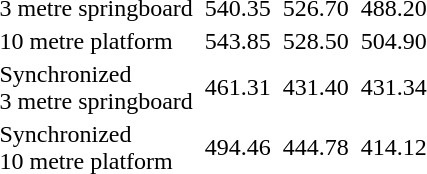<table>
<tr>
<td>3 metre springboard</td>
<td></td>
<td>540.35</td>
<td></td>
<td>526.70</td>
<td></td>
<td>488.20</td>
</tr>
<tr>
<td>10 metre platform</td>
<td></td>
<td>543.85</td>
<td></td>
<td>528.50</td>
<td></td>
<td>504.90</td>
</tr>
<tr>
<td>Synchronized<br>3 metre springboard</td>
<td><br></td>
<td>461.31</td>
<td><br></td>
<td>431.40</td>
<td><br></td>
<td>431.34</td>
</tr>
<tr>
<td>Synchronized<br>10 metre platform</td>
<td><br></td>
<td>494.46</td>
<td><br></td>
<td>444.78</td>
<td><br></td>
<td>414.12</td>
</tr>
</table>
